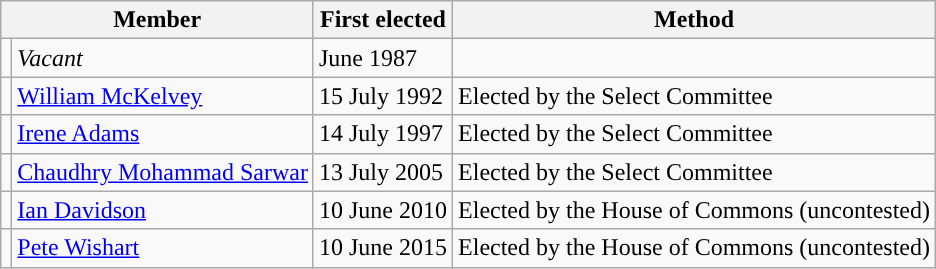<table class="wikitable">
<tr>
<th colspan="2" valign="top">Member</th>
<th>First elected</th>
<th>Method</th>
</tr>
<tr>
<td></td>
<td><em>Vacant</em></td>
<td>June 1987</td>
<td></td>
</tr>
<tr>
<td style="color:inherit;background:"></td>
<td><a href='#'>William McKelvey</a></td>
<td>15 July 1992</td>
<td>Elected by the Select Committee</td>
</tr>
<tr>
<td style="color:inherit;background:"></td>
<td><a href='#'>Irene Adams</a></td>
<td>14 July 1997</td>
<td>Elected by the Select Committee</td>
</tr>
<tr>
<td style="color:inherit;background:"></td>
<td><a href='#'>Chaudhry Mohammad Sarwar</a></td>
<td>13 July 2005</td>
<td>Elected by the Select Committee</td>
</tr>
<tr>
<td style="color:inherit;background:"></td>
<td><a href='#'>Ian Davidson</a></td>
<td>10 June 2010</td>
<td>Elected by the House of Commons (uncontested)</td>
</tr>
<tr>
<td style="color:inherit;background:"></td>
<td><a href='#'>Pete Wishart</a></td>
<td>10 June 2015</td>
<td>Elected by the House of Commons (uncontested)</td>
</tr>
</table>
